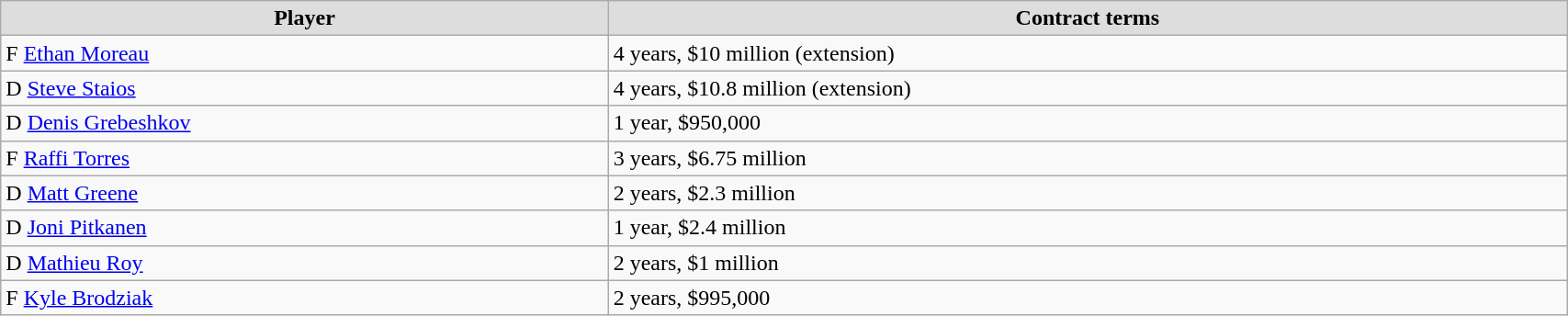<table class="wikitable" width=90%>
<tr align="center"  bgcolor="#dddddd">
<td><strong>Player</strong></td>
<td><strong>Contract terms</strong></td>
</tr>
<tr>
<td>F <a href='#'>Ethan Moreau</a></td>
<td>4 years, $10 million (extension)</td>
</tr>
<tr>
<td>D <a href='#'>Steve Staios</a></td>
<td>4 years, $10.8 million (extension)</td>
</tr>
<tr>
<td>D <a href='#'>Denis Grebeshkov</a></td>
<td>1 year, $950,000</td>
</tr>
<tr>
<td>F <a href='#'>Raffi Torres</a></td>
<td>3 years, $6.75 million</td>
</tr>
<tr>
<td>D <a href='#'>Matt Greene</a></td>
<td>2 years, $2.3 million</td>
</tr>
<tr>
<td>D <a href='#'>Joni Pitkanen</a></td>
<td>1 year, $2.4 million</td>
</tr>
<tr>
<td>D <a href='#'>Mathieu Roy</a></td>
<td>2 years, $1 million</td>
</tr>
<tr>
<td>F <a href='#'>Kyle Brodziak</a></td>
<td>2 years, $995,000</td>
</tr>
</table>
